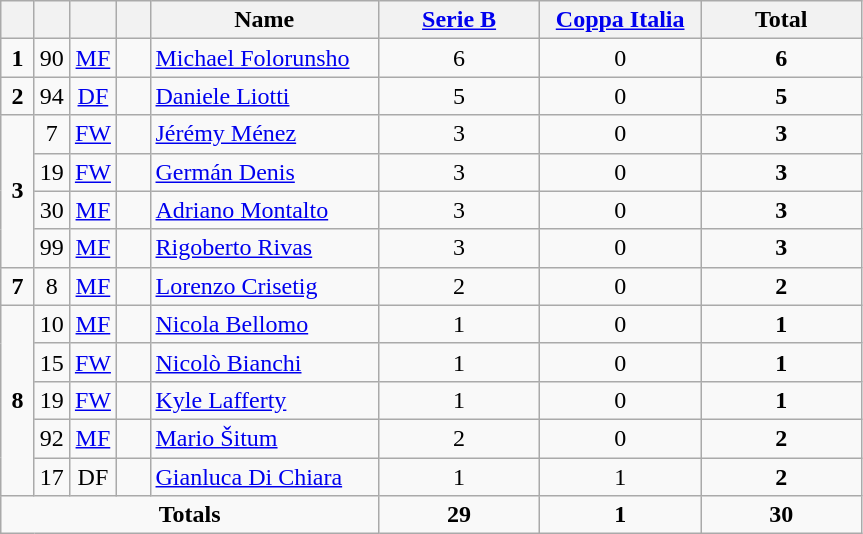<table class="wikitable" style="text-align:center">
<tr>
<th width=15></th>
<th width=15></th>
<th width=15></th>
<th width=15></th>
<th width=145>Name</th>
<th width=100><a href='#'>Serie B</a></th>
<th width=100><a href='#'>Coppa Italia</a></th>
<th width=100>Total</th>
</tr>
<tr>
<td rowspan=1><strong>1</strong></td>
<td>90</td>
<td><a href='#'>MF</a></td>
<td></td>
<td align=left><a href='#'>Michael Folorunsho</a></td>
<td>6</td>
<td>0</td>
<td><strong>6</strong></td>
</tr>
<tr>
<td rowspan=1><strong>2</strong></td>
<td>94</td>
<td><a href='#'>DF</a></td>
<td></td>
<td align=left><a href='#'>Daniele Liotti</a></td>
<td>5</td>
<td>0</td>
<td><strong>5</strong></td>
</tr>
<tr>
<td rowspan=4><strong>3</strong></td>
<td>7</td>
<td><a href='#'>FW</a></td>
<td></td>
<td align=left><a href='#'>Jérémy Ménez</a></td>
<td>3</td>
<td>0</td>
<td><strong>3</strong></td>
</tr>
<tr>
<td>19</td>
<td><a href='#'>FW</a></td>
<td></td>
<td align=left><a href='#'>Germán Denis</a></td>
<td>3</td>
<td>0</td>
<td><strong>3</strong></td>
</tr>
<tr>
<td>30</td>
<td><a href='#'>MF</a></td>
<td></td>
<td align=left><a href='#'>Adriano Montalto</a></td>
<td>3</td>
<td>0</td>
<td><strong>3</strong></td>
</tr>
<tr>
<td>99</td>
<td><a href='#'>MF</a></td>
<td></td>
<td align=left><a href='#'>Rigoberto Rivas</a></td>
<td>3</td>
<td>0</td>
<td><strong>3</strong></td>
</tr>
<tr>
<td rowspan=1><strong>7</strong></td>
<td>8</td>
<td><a href='#'>MF</a></td>
<td></td>
<td align=left><a href='#'>Lorenzo Crisetig</a></td>
<td>2</td>
<td>0</td>
<td><strong>2</strong></td>
</tr>
<tr>
<td rowspan=5><strong>8</strong></td>
<td>10</td>
<td><a href='#'>MF</a></td>
<td></td>
<td align=left><a href='#'>Nicola Bellomo</a></td>
<td>1</td>
<td>0</td>
<td><strong>1</strong></td>
</tr>
<tr>
<td>15</td>
<td><a href='#'>FW</a></td>
<td></td>
<td align=left><a href='#'>Nicolò Bianchi</a></td>
<td>1</td>
<td>0</td>
<td><strong>1</strong></td>
</tr>
<tr>
<td>19</td>
<td><a href='#'>FW</a></td>
<td></td>
<td align=left><a href='#'>Kyle Lafferty</a></td>
<td>1</td>
<td>0</td>
<td><strong>1</strong></td>
</tr>
<tr>
<td>92</td>
<td><a href='#'>MF</a></td>
<td></td>
<td align=left><a href='#'>Mario Šitum</a></td>
<td>2</td>
<td>0</td>
<td><strong>2</strong></td>
</tr>
<tr>
<td>17</td>
<td>DF</td>
<td></td>
<td align=left><a href='#'>Gianluca Di Chiara</a></td>
<td>1</td>
<td>1</td>
<td><strong>2</strong></td>
</tr>
<tr>
<td colspan="5"><strong>Totals</strong></td>
<td><strong>29</strong></td>
<td><strong>1</strong></td>
<td><strong>30</strong></td>
</tr>
</table>
